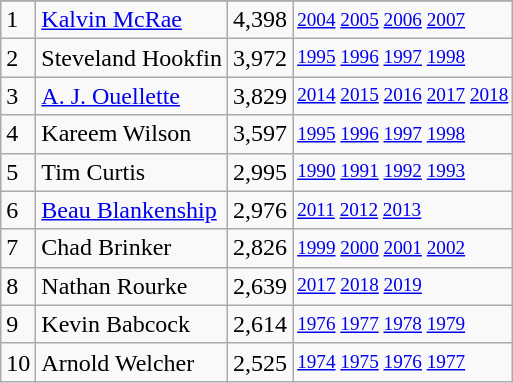<table class="wikitable">
<tr>
</tr>
<tr>
<td>1</td>
<td><a href='#'>Kalvin McRae</a></td>
<td>4,398</td>
<td style="font-size:80%;"><a href='#'>2004</a> <a href='#'>2005</a> <a href='#'>2006</a> <a href='#'>2007</a></td>
</tr>
<tr>
<td>2</td>
<td>Steveland Hookfin</td>
<td>3,972</td>
<td style="font-size:80%;"><a href='#'>1995</a> <a href='#'>1996</a> <a href='#'>1997</a> <a href='#'>1998</a></td>
</tr>
<tr>
<td>3</td>
<td><a href='#'>A. J. Ouellette</a></td>
<td>3,829</td>
<td style="font-size:80%;"><a href='#'>2014</a> <a href='#'>2015</a> <a href='#'>2016</a> <a href='#'>2017</a> <a href='#'>2018</a></td>
</tr>
<tr>
<td>4</td>
<td>Kareem Wilson</td>
<td>3,597</td>
<td style="font-size:80%;"><a href='#'>1995</a> <a href='#'>1996</a> <a href='#'>1997</a> <a href='#'>1998</a></td>
</tr>
<tr>
<td>5</td>
<td>Tim Curtis</td>
<td>2,995</td>
<td style="font-size:80%;"><a href='#'>1990</a> <a href='#'>1991</a> <a href='#'>1992</a> <a href='#'>1993</a></td>
</tr>
<tr>
<td>6</td>
<td><a href='#'>Beau Blankenship</a></td>
<td>2,976</td>
<td style="font-size:80%;"><a href='#'>2011</a> <a href='#'>2012</a> <a href='#'>2013</a></td>
</tr>
<tr>
<td>7</td>
<td>Chad Brinker</td>
<td>2,826</td>
<td style="font-size:80%;"><a href='#'>1999</a> <a href='#'>2000</a> <a href='#'>2001</a> <a href='#'>2002</a></td>
</tr>
<tr>
<td>8</td>
<td>Nathan Rourke</td>
<td>2,639</td>
<td style="font-size:80%;"><a href='#'>2017</a> <a href='#'>2018</a> <a href='#'>2019</a></td>
</tr>
<tr>
<td>9</td>
<td>Kevin Babcock</td>
<td>2,614</td>
<td style="font-size:80%;"><a href='#'>1976</a> <a href='#'>1977</a> <a href='#'>1978</a> <a href='#'>1979</a></td>
</tr>
<tr>
<td>10</td>
<td>Arnold Welcher</td>
<td>2,525</td>
<td style="font-size:80%;"><a href='#'>1974</a> <a href='#'>1975</a> <a href='#'>1976</a> <a href='#'>1977</a></td>
</tr>
</table>
